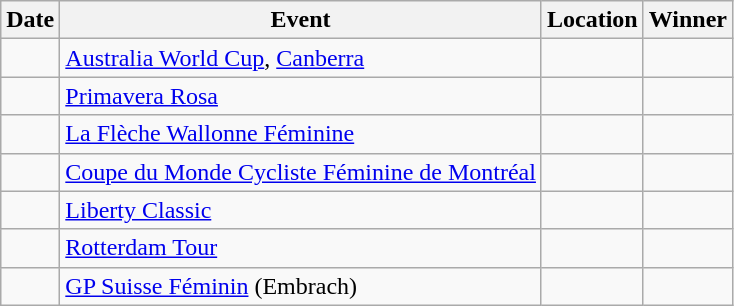<table class="wikitable sortable">
<tr>
<th>Date</th>
<th>Event</th>
<th>Location</th>
<th>Winner</th>
</tr>
<tr>
<td></td>
<td><a href='#'>Australia World Cup</a>, <a href='#'>Canberra</a></td>
<td></td>
<td></td>
</tr>
<tr>
<td></td>
<td><a href='#'>Primavera Rosa</a></td>
<td></td>
<td></td>
</tr>
<tr>
<td></td>
<td><a href='#'>La Flèche Wallonne Féminine</a></td>
<td></td>
<td></td>
</tr>
<tr>
<td></td>
<td><a href='#'>Coupe du Monde Cycliste Féminine de Montréal</a></td>
<td></td>
<td></td>
</tr>
<tr>
<td></td>
<td><a href='#'>Liberty Classic</a></td>
<td></td>
<td></td>
</tr>
<tr>
<td></td>
<td><a href='#'>Rotterdam Tour</a></td>
<td></td>
<td></td>
</tr>
<tr>
<td></td>
<td><a href='#'>GP Suisse Féminin</a> (Embrach)</td>
<td></td>
<td></td>
</tr>
</table>
